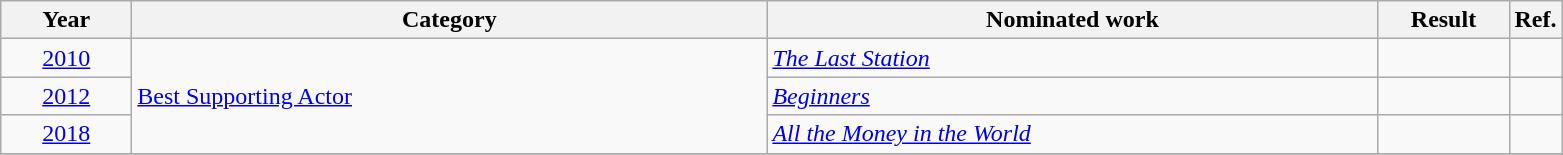<table class=wikitable>
<tr>
<th scope="col" style="width:5em;">Year</th>
<th scope="col" style="width:26em;">Category</th>
<th scope="col" style="width:25em;">Nominated work</th>
<th scope="col" style="width:5em;">Result</th>
<th>Ref.</th>
</tr>
<tr>
<td style="text-align:center;"><a href='#'>2010</a></td>
<td rowspan=3><a href='#'>Best Supporting Actor</a></td>
<td><em><a href='#'>The Last Station</a></em></td>
<td></td>
<td style="text-align:center;"></td>
</tr>
<tr>
<td style="text-align:center;"><a href='#'>2012</a></td>
<td><em><a href='#'>Beginners</a></em></td>
<td></td>
<td style="text-align:center;"></td>
</tr>
<tr>
<td style="text-align:center;"><a href='#'>2018</a></td>
<td><em><a href='#'>All the Money in the World</a></em></td>
<td></td>
<td style="text-align:center;"></td>
</tr>
<tr>
</tr>
</table>
